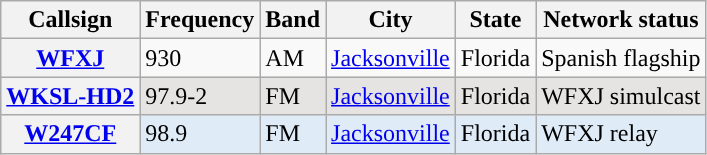<table class="wikitable sortable">
<tr>
<th scope="col">Callsign</th>
<th scope="col">Frequency</th>
<th scope="col">Band</th>
<th scope="col">City</th>
<th scope="col">State</th>
<th scope="col">Network status</th>
</tr>
<tr>
<th scope = "row"><a href='#'>WFXJ</a></th>
<td data-sort-value=000930>930</td>
<td>AM</td>
<td><a href='#'>Jacksonville</a></td>
<td>Florida</td>
<td>Spanish flagship</td>
</tr>
<tr style="background-color:#E5E4E2;">
<th scope = "row"><a href='#'>WKSL-HD2</a></th>
<td data-sort-value=097920>97.9-2</td>
<td>FM</td>
<td><a href='#'>Jacksonville</a></td>
<td>Florida</td>
<td>WFXJ simulcast</td>
</tr>
<tr style="background-color:#DFEBF6;">
<th scope = "row"><a href='#'>W247CF</a></th>
<td data-sort-value=098990>98.9</td>
<td>FM</td>
<td><a href='#'>Jacksonville</a></td>
<td>Florida</td>
<td>WFXJ relay</td>
</tr>
</table>
